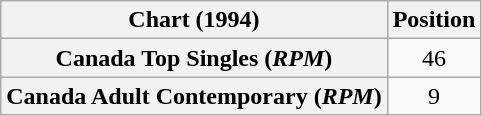<table class="wikitable plainrowheaders" style="text-align:center">
<tr>
<th>Chart (1994)</th>
<th>Position</th>
</tr>
<tr>
<th scope="row">Canada Top Singles (<em>RPM</em>)</th>
<td>46</td>
</tr>
<tr>
<th scope="row">Canada Adult Contemporary (<em>RPM</em>)</th>
<td>9</td>
</tr>
</table>
